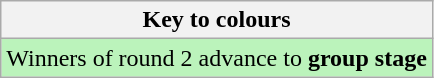<table class="wikitable">
<tr>
<th>Key to colours</th>
</tr>
<tr bgcolor=#BBF3BB>
<td>Winners of round 2 advance to <strong>group stage</strong></td>
</tr>
</table>
